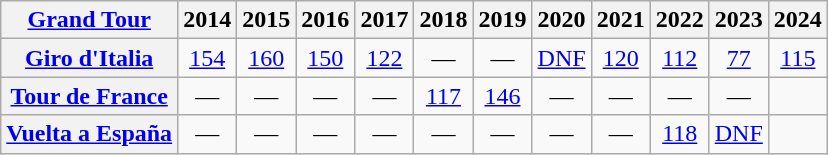<table class="wikitable plainrowheaders">
<tr>
<th scope="col"><a href='#'>Grand Tour</a></th>
<th scope="col">2014</th>
<th scope="col">2015</th>
<th scope="col">2016</th>
<th scope="col">2017</th>
<th scope="col">2018</th>
<th scope="col">2019</th>
<th scope="col">2020</th>
<th scope="col">2021</th>
<th scope="col">2022</th>
<th scope="col">2023</th>
<th>2024</th>
</tr>
<tr style="text-align:center;">
<th scope="row"> <a href='#'>Giro d'Italia</a></th>
<td><a href='#'>154</a></td>
<td><a href='#'>160</a></td>
<td><a href='#'>150</a></td>
<td><a href='#'>122</a></td>
<td>—</td>
<td>—</td>
<td><a href='#'>DNF</a></td>
<td><a href='#'>120</a></td>
<td><a href='#'>112</a></td>
<td><a href='#'>77</a></td>
<td><a href='#'>115</a></td>
</tr>
<tr style="text-align:center;">
<th scope="row"> <a href='#'>Tour de France</a></th>
<td>—</td>
<td>—</td>
<td>—</td>
<td>—</td>
<td><a href='#'>117</a></td>
<td><a href='#'>146</a></td>
<td>—</td>
<td>—</td>
<td>—</td>
<td>—</td>
<td></td>
</tr>
<tr style="text-align:center;">
<th scope="row"> <a href='#'>Vuelta a España</a></th>
<td>—</td>
<td>—</td>
<td>—</td>
<td>—</td>
<td>—</td>
<td>—</td>
<td>—</td>
<td>—</td>
<td><a href='#'>118</a></td>
<td><a href='#'>DNF</a></td>
<td></td>
</tr>
</table>
